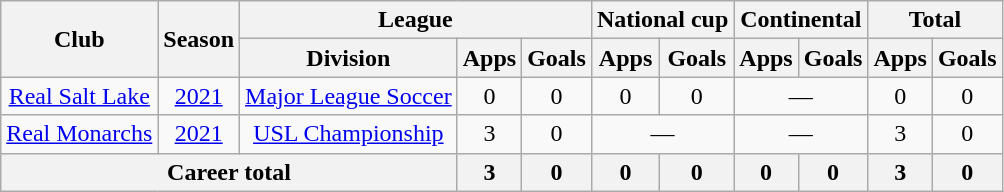<table class=wikitable style=text-align:center>
<tr>
<th rowspan=2>Club</th>
<th rowspan=2>Season</th>
<th colspan=3>League</th>
<th colspan=2>National cup</th>
<th colspan=2>Continental</th>
<th colspan=2>Total</th>
</tr>
<tr>
<th>Division</th>
<th>Apps</th>
<th>Goals</th>
<th>Apps</th>
<th>Goals</th>
<th>Apps</th>
<th>Goals</th>
<th>Apps</th>
<th>Goals</th>
</tr>
<tr>
<td rowspan=1><a href='#'>Real Salt Lake</a></td>
<td><a href='#'>2021</a></td>
<td><a href='#'>Major League Soccer</a></td>
<td>0</td>
<td>0</td>
<td>0</td>
<td>0</td>
<td colspan=2>—</td>
<td>0</td>
<td>0</td>
</tr>
<tr>
<td rowspan=1><a href='#'>Real Monarchs</a></td>
<td><a href='#'>2021</a></td>
<td><a href='#'>USL Championship</a></td>
<td>3</td>
<td>0</td>
<td colspan=2>—</td>
<td colspan=2>—</td>
<td>3</td>
<td>0</td>
</tr>
<tr>
<th colspan=3>Career total</th>
<th>3</th>
<th>0</th>
<th>0</th>
<th>0</th>
<th>0</th>
<th>0</th>
<th>3</th>
<th>0</th>
</tr>
</table>
